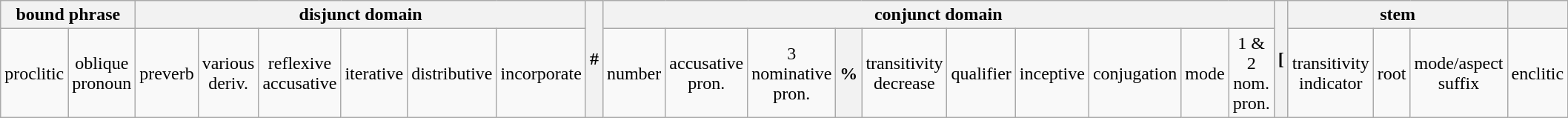<table class="wikitable" style="text-align: center">
<tr>
<th colspan="2">bound phrase</th>
<th colspan="6">disjunct domain</th>
<th rowspan="2">#</th>
<th colspan="10">conjunct domain</th>
<th rowspan="2">[</th>
<th colspan="3">stem</th>
<th> </th>
</tr>
<tr>
<td>proclitic</td>
<td>oblique pronoun</td>
<td>preverb</td>
<td>various deriv.</td>
<td>reflexive accusative</td>
<td>iterative</td>
<td>distributive</td>
<td>incorporate</td>
<td>number</td>
<td>accusative pron.</td>
<td>3 nominative pron.</td>
<th>%</th>
<td>transitivity decrease</td>
<td>qualifier</td>
<td>inceptive</td>
<td>conjugation</td>
<td>mode</td>
<td>1 & 2 nom. pron.</td>
<td>transitivity indicator</td>
<td>root</td>
<td>mode/aspect suffix</td>
<td>enclitic</td>
</tr>
</table>
